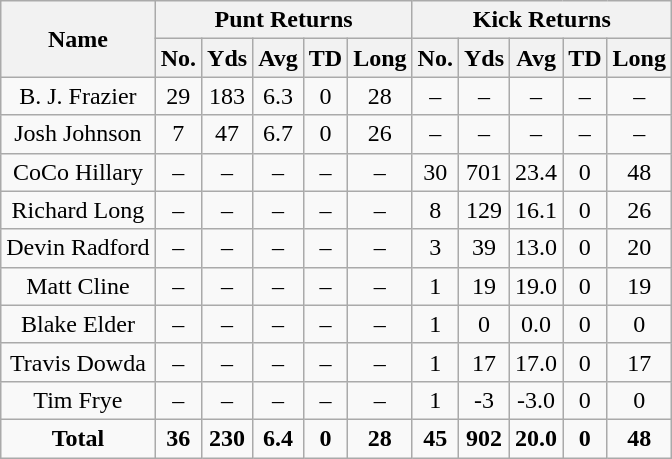<table class="wikitable" style="white-space:nowrap;text-align:center;">
<tr>
<th rowspan="2">Name</th>
<th colspan="5">Punt Returns</th>
<th colspan="5">Kick Returns</th>
</tr>
<tr>
<th>No.</th>
<th>Yds</th>
<th>Avg</th>
<th>TD</th>
<th>Long</th>
<th>No.</th>
<th>Yds</th>
<th>Avg</th>
<th>TD</th>
<th>Long</th>
</tr>
<tr>
<td>B. J. Frazier</td>
<td>29</td>
<td>183</td>
<td>6.3</td>
<td>0</td>
<td>28</td>
<td>–</td>
<td>–</td>
<td>–</td>
<td>–</td>
<td>–</td>
</tr>
<tr>
<td>Josh Johnson</td>
<td>7</td>
<td>47</td>
<td>6.7</td>
<td>0</td>
<td>26</td>
<td>–</td>
<td>–</td>
<td>–</td>
<td>–</td>
<td>–</td>
</tr>
<tr>
<td>CoCo Hillary</td>
<td>–</td>
<td>–</td>
<td>–</td>
<td>–</td>
<td>–</td>
<td>30</td>
<td>701</td>
<td>23.4</td>
<td>0</td>
<td>48</td>
</tr>
<tr>
<td>Richard Long</td>
<td>–</td>
<td>–</td>
<td>–</td>
<td>–</td>
<td>–</td>
<td>8</td>
<td>129</td>
<td>16.1</td>
<td>0</td>
<td>26</td>
</tr>
<tr>
<td>Devin Radford</td>
<td>–</td>
<td>–</td>
<td>–</td>
<td>–</td>
<td>–</td>
<td>3</td>
<td>39</td>
<td>13.0</td>
<td>0</td>
<td>20</td>
</tr>
<tr>
<td>Matt Cline</td>
<td>–</td>
<td>–</td>
<td>–</td>
<td>–</td>
<td>–</td>
<td>1</td>
<td>19</td>
<td>19.0</td>
<td>0</td>
<td>19</td>
</tr>
<tr>
<td>Blake Elder</td>
<td>–</td>
<td>–</td>
<td>–</td>
<td>–</td>
<td>–</td>
<td>1</td>
<td>0</td>
<td>0.0</td>
<td>0</td>
<td>0</td>
</tr>
<tr>
<td>Travis Dowda</td>
<td>–</td>
<td>–</td>
<td>–</td>
<td>–</td>
<td>–</td>
<td>1</td>
<td>17</td>
<td>17.0</td>
<td>0</td>
<td>17</td>
</tr>
<tr>
<td>Tim Frye</td>
<td>–</td>
<td>–</td>
<td>–</td>
<td>–</td>
<td>–</td>
<td>1</td>
<td>-3</td>
<td>-3.0</td>
<td>0</td>
<td>0</td>
</tr>
<tr>
<td><strong>Total</strong></td>
<td><strong>36</strong></td>
<td><strong>230</strong></td>
<td><strong>6.4</strong></td>
<td><strong>0</strong></td>
<td><strong>28</strong></td>
<td><strong>45</strong></td>
<td><strong>902</strong></td>
<td><strong>20.0</strong></td>
<td><strong>0</strong></td>
<td><strong>48</strong></td>
</tr>
</table>
